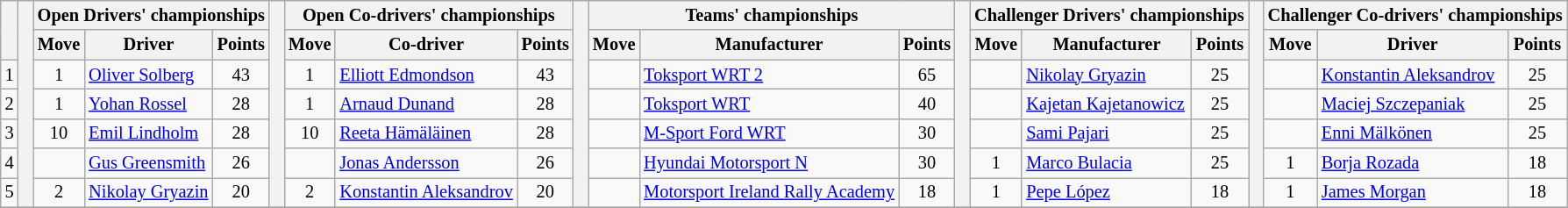<table class="wikitable" style="font-size:85%;">
<tr>
<th rowspan="2"></th>
<th rowspan="7" style="width:5px;"></th>
<th colspan="3" nowrap>Open Drivers' championships</th>
<th rowspan="7" style="width:5px;"></th>
<th colspan="3" nowrap>Open Co-drivers' championships</th>
<th rowspan="7" style="width:5px;"></th>
<th colspan="3" nowrap>Teams' championships</th>
<th rowspan="7" style="width:5px;"></th>
<th colspan="3" nowrap>Challenger Drivers' championships</th>
<th rowspan="7" style="width:5px;"></th>
<th colspan="3" nowrap>Challenger Co-drivers' championships</th>
</tr>
<tr>
<th>Move</th>
<th>Driver</th>
<th>Points</th>
<th>Move</th>
<th>Co-driver</th>
<th>Points</th>
<th>Move</th>
<th>Manufacturer</th>
<th>Points</th>
<th>Move</th>
<th>Manufacturer</th>
<th>Points</th>
<th>Move</th>
<th>Driver</th>
<th>Points</th>
</tr>
<tr>
<td align="center">1</td>
<td align="center"> 1</td>
<td><a href='#'>Oliver Solberg</a></td>
<td align="center">43</td>
<td align="center"> 1</td>
<td><a href='#'>Elliott Edmondson</a></td>
<td align="center">43</td>
<td align="center"></td>
<td><a href='#'>Toksport WRT 2</a></td>
<td align="center">65</td>
<td align="center"></td>
<td><a href='#'>Nikolay Gryazin</a></td>
<td align="center">25</td>
<td align="center"></td>
<td><a href='#'>Konstantin Aleksandrov</a></td>
<td align="center">25</td>
</tr>
<tr>
<td align="center">2</td>
<td align="center"> 1</td>
<td><a href='#'>Yohan Rossel</a></td>
<td align="center">28</td>
<td align="center"> 1</td>
<td><a href='#'>Arnaud Dunand</a></td>
<td align="center">28</td>
<td align="center"></td>
<td><a href='#'>Toksport WRT</a></td>
<td align="center">40</td>
<td align="center"></td>
<td><a href='#'>Kajetan Kajetanowicz</a></td>
<td align="center">25</td>
<td align="center"></td>
<td><a href='#'>Maciej Szczepaniak</a></td>
<td align="center">25</td>
</tr>
<tr>
<td align="center">3</td>
<td align="center"> 10</td>
<td><a href='#'>Emil Lindholm</a></td>
<td align="center">28</td>
<td align="center"> 10</td>
<td><a href='#'>Reeta Hämäläinen</a></td>
<td align="center">28</td>
<td align="center"></td>
<td><a href='#'>M-Sport Ford WRT</a></td>
<td align="center">30</td>
<td align="center"></td>
<td><a href='#'>Sami Pajari</a></td>
<td align="center">25</td>
<td align="center"></td>
<td><a href='#'>Enni Mälkönen</a></td>
<td align="center">25</td>
</tr>
<tr>
<td align="center">4</td>
<td align="center"></td>
<td><a href='#'>Gus Greensmith</a></td>
<td align="center">26</td>
<td align="center"></td>
<td><a href='#'>Jonas Andersson</a></td>
<td align="center">26</td>
<td align="center"></td>
<td><a href='#'>Hyundai Motorsport N</a></td>
<td align="center">30</td>
<td align="center"> 1</td>
<td><a href='#'>Marco Bulacia</a></td>
<td align="center">25</td>
<td align="center"> 1</td>
<td><a href='#'>Borja Rozada</a></td>
<td align="center">18</td>
</tr>
<tr>
<td align="center">5</td>
<td align="center"> 2</td>
<td><a href='#'>Nikolay Gryazin</a></td>
<td align="center">20</td>
<td align="center"> 2</td>
<td><a href='#'>Konstantin Aleksandrov</a></td>
<td align="center">20</td>
<td align="center"></td>
<td><a href='#'>Motorsport Ireland Rally Academy</a></td>
<td align="center">18</td>
<td align="center"> 1</td>
<td><a href='#'>Pepe López</a></td>
<td align="center">18</td>
<td align="center"> 1</td>
<td><a href='#'>James Morgan</a></td>
<td align="center">18</td>
</tr>
<tr>
</tr>
</table>
